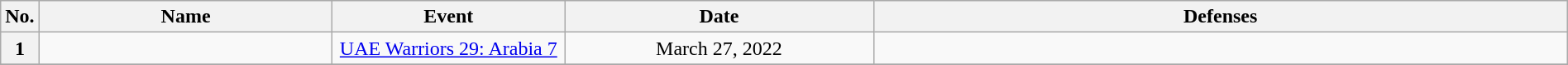<table class="wikitable" width=100%>
<tr>
<th width=1%>No.</th>
<th width=19%>Name</th>
<th width=15%>Event</th>
<th width=20%>Date</th>
<th width=45%>Defenses</th>
</tr>
<tr>
<th>1</th>
<td align=left><br></td>
<td align=center><a href='#'>UAE Warriors 29: Arabia 7</a> <br></td>
<td align=center>March 27, 2022</td>
<td></td>
</tr>
<tr>
</tr>
</table>
